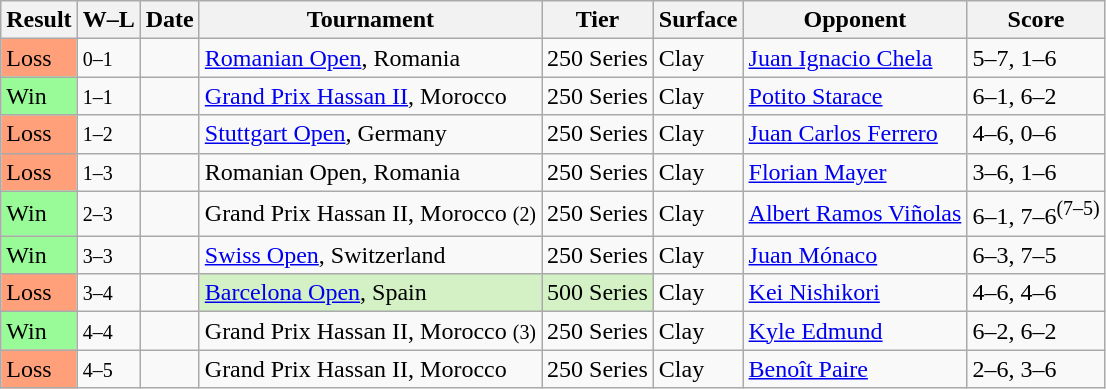<table class="sortable wikitable">
<tr>
<th>Result</th>
<th class="unsortable">W–L</th>
<th>Date</th>
<th>Tournament</th>
<th>Tier</th>
<th>Surface</th>
<th>Opponent</th>
<th class="unsortable">Score</th>
</tr>
<tr>
<td bgcolor=FFA07A>Loss</td>
<td><small>0–1</small></td>
<td><a href='#'></a></td>
<td><a href='#'>Romanian Open</a>, Romania</td>
<td>250 Series</td>
<td>Clay</td>
<td> <a href='#'>Juan Ignacio Chela</a></td>
<td>5–7, 1–6</td>
</tr>
<tr>
<td bgcolor=98FB98>Win</td>
<td><small>1–1</small></td>
<td><a href='#'></a></td>
<td><a href='#'>Grand Prix Hassan II</a>, Morocco</td>
<td>250 Series</td>
<td>Clay</td>
<td> <a href='#'>Potito Starace</a></td>
<td>6–1, 6–2</td>
</tr>
<tr>
<td bgcolor=FFA07A>Loss</td>
<td><small>1–2</small></td>
<td><a href='#'></a></td>
<td><a href='#'>Stuttgart Open</a>, Germany</td>
<td>250 Series</td>
<td>Clay</td>
<td> <a href='#'>Juan Carlos Ferrero</a></td>
<td>4–6, 0–6</td>
</tr>
<tr>
<td bgcolor=FFA07A>Loss</td>
<td><small>1–3</small></td>
<td><a href='#'></a></td>
<td>Romanian Open, Romania</td>
<td>250 Series</td>
<td>Clay</td>
<td> <a href='#'>Florian Mayer</a></td>
<td>3–6, 1–6</td>
</tr>
<tr>
<td bgcolor=98FB98>Win</td>
<td><small>2–3</small></td>
<td><a href='#'></a></td>
<td>Grand Prix Hassan II, Morocco <small>(2)</small></td>
<td>250 Series</td>
<td>Clay</td>
<td> <a href='#'>Albert Ramos Viñolas</a></td>
<td>6–1, 7–6<sup>(7–5)</sup></td>
</tr>
<tr>
<td bgcolor=98FB98>Win</td>
<td><small>3–3</small></td>
<td><a href='#'></a></td>
<td><a href='#'>Swiss Open</a>, Switzerland</td>
<td>250 Series</td>
<td>Clay</td>
<td> <a href='#'>Juan Mónaco</a></td>
<td>6–3, 7–5</td>
</tr>
<tr>
<td bgcolor=FFA07A>Loss</td>
<td><small>3–4</small></td>
<td><a href='#'></a></td>
<td style="background:#D4F1C5;"><a href='#'>Barcelona Open</a>, Spain</td>
<td style="background:#D4F1C5;">500 Series</td>
<td>Clay</td>
<td> <a href='#'>Kei Nishikori</a></td>
<td>4–6, 4–6</td>
</tr>
<tr>
<td bgcolor=98FB98>Win</td>
<td><small>4–4</small></td>
<td><a href='#'></a></td>
<td>Grand Prix Hassan II, Morocco <small>(3)</small></td>
<td>250 Series</td>
<td>Clay</td>
<td> <a href='#'>Kyle Edmund</a></td>
<td>6–2, 6–2</td>
</tr>
<tr>
<td bgcolor=FFA07A>Loss</td>
<td><small>4–5</small></td>
<td><a href='#'></a></td>
<td>Grand Prix Hassan II, Morocco</td>
<td>250 Series</td>
<td>Clay</td>
<td> <a href='#'>Benoît Paire</a></td>
<td>2–6, 3–6</td>
</tr>
</table>
